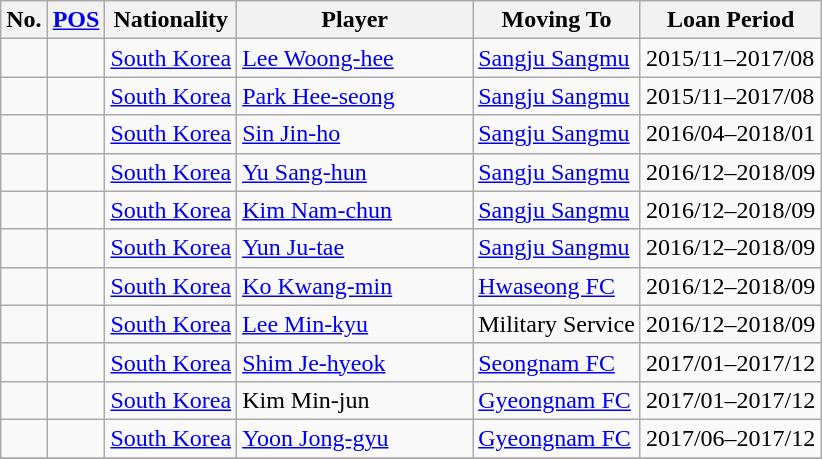<table class="wikitable sortable" style="text-align: left">
<tr>
<th>No.</th>
<th><a href='#'>POS</a></th>
<th>Nationality</th>
<th width=150>Player</th>
<th>Moving To</th>
<th>Loan Period</th>
</tr>
<tr>
<td></td>
<td></td>
<td> <a href='#'>South Korea</a></td>
<td><a href='#'>Lee Woong-hee</a></td>
<td> <a href='#'>Sangju Sangmu</a></td>
<td>2015/11–2017/08</td>
</tr>
<tr>
<td></td>
<td></td>
<td> <a href='#'>South Korea</a></td>
<td><a href='#'>Park Hee-seong</a></td>
<td> <a href='#'>Sangju Sangmu</a></td>
<td>2015/11–2017/08</td>
</tr>
<tr>
<td></td>
<td></td>
<td> <a href='#'>South Korea</a></td>
<td><a href='#'>Sin Jin-ho</a></td>
<td> <a href='#'>Sangju Sangmu</a></td>
<td>2016/04–2018/01</td>
</tr>
<tr>
<td></td>
<td></td>
<td> <a href='#'>South Korea</a></td>
<td><a href='#'>Yu Sang-hun</a></td>
<td> <a href='#'>Sangju Sangmu</a></td>
<td>2016/12–2018/09</td>
</tr>
<tr>
<td></td>
<td></td>
<td> <a href='#'>South Korea</a></td>
<td><a href='#'>Kim Nam-chun</a></td>
<td> <a href='#'>Sangju Sangmu</a></td>
<td>2016/12–2018/09</td>
</tr>
<tr>
<td></td>
<td></td>
<td> <a href='#'>South Korea</a></td>
<td><a href='#'>Yun Ju-tae</a></td>
<td> <a href='#'>Sangju Sangmu</a></td>
<td>2016/12–2018/09</td>
</tr>
<tr>
<td></td>
<td></td>
<td> <a href='#'>South Korea</a></td>
<td><a href='#'>Ko Kwang-min</a></td>
<td> <a href='#'>Hwaseong FC</a></td>
<td>2016/12–2018/09</td>
</tr>
<tr>
<td></td>
<td></td>
<td> <a href='#'>South Korea</a></td>
<td><a href='#'>Lee Min-kyu</a></td>
<td>Military Service</td>
<td>2016/12–2018/09</td>
</tr>
<tr>
<td></td>
<td></td>
<td> <a href='#'>South Korea</a></td>
<td><a href='#'>Shim Je-hyeok</a></td>
<td> <a href='#'>Seongnam FC</a></td>
<td>2017/01–2017/12</td>
</tr>
<tr>
<td></td>
<td></td>
<td> <a href='#'>South Korea</a></td>
<td>Kim Min-jun</td>
<td> <a href='#'>Gyeongnam FC</a></td>
<td>2017/01–2017/12</td>
</tr>
<tr>
<td></td>
<td></td>
<td> <a href='#'>South Korea</a></td>
<td><a href='#'>Yoon Jong-gyu</a></td>
<td> <a href='#'>Gyeongnam FC</a></td>
<td>2017/06–2017/12</td>
</tr>
<tr>
</tr>
</table>
